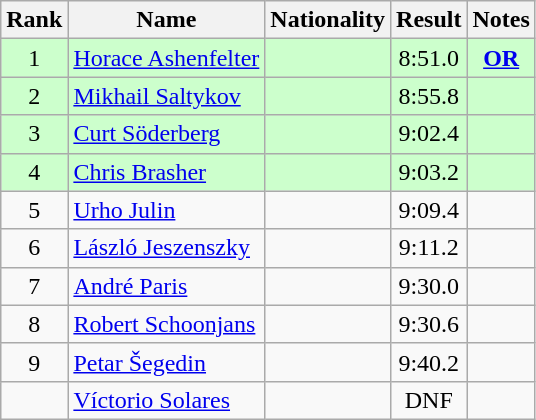<table class="wikitable sortable" style="text-align:center">
<tr>
<th>Rank</th>
<th>Name</th>
<th>Nationality</th>
<th>Result</th>
<th>Notes</th>
</tr>
<tr bgcolor=ccffcc>
<td>1</td>
<td align="left"><a href='#'>Horace Ashenfelter</a></td>
<td align="left"></td>
<td>8:51.0</td>
<td><strong><a href='#'>OR</a></strong></td>
</tr>
<tr bgcolor=ccffcc>
<td>2</td>
<td align="left"><a href='#'>Mikhail Saltykov</a></td>
<td align="left"></td>
<td>8:55.8</td>
<td></td>
</tr>
<tr bgcolor=ccffcc>
<td>3</td>
<td align="left"><a href='#'>Curt Söderberg</a></td>
<td align="left"></td>
<td>9:02.4</td>
<td></td>
</tr>
<tr bgcolor=ccffcc>
<td>4</td>
<td align="left"><a href='#'>Chris Brasher</a></td>
<td align="left"></td>
<td>9:03.2</td>
<td></td>
</tr>
<tr>
<td>5</td>
<td align="left"><a href='#'>Urho Julin</a></td>
<td align="left"></td>
<td>9:09.4</td>
<td></td>
</tr>
<tr>
<td>6</td>
<td align="left"><a href='#'>László Jeszenszky</a></td>
<td align="left"></td>
<td>9:11.2</td>
<td></td>
</tr>
<tr>
<td>7</td>
<td align="left"><a href='#'>André Paris</a></td>
<td align="left"></td>
<td>9:30.0</td>
<td></td>
</tr>
<tr>
<td>8</td>
<td align="left"><a href='#'>Robert Schoonjans</a></td>
<td align="left"></td>
<td>9:30.6</td>
<td></td>
</tr>
<tr>
<td>9</td>
<td align="left"><a href='#'>Petar Šegedin</a></td>
<td align="left"></td>
<td>9:40.2</td>
<td></td>
</tr>
<tr>
<td></td>
<td align="left"><a href='#'>Víctorio Solares</a></td>
<td align="left"></td>
<td>DNF</td>
<td></td>
</tr>
</table>
